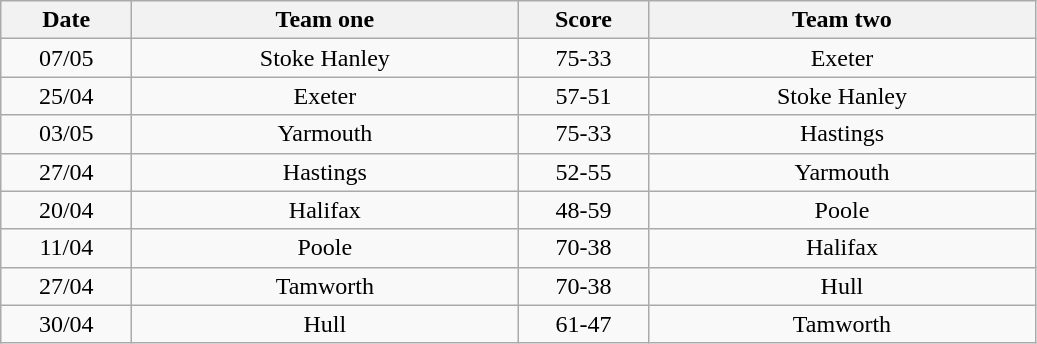<table class="wikitable" style="text-align: center">
<tr>
<th width=80>Date</th>
<th width=250>Team one</th>
<th width=80>Score</th>
<th width=250>Team two</th>
</tr>
<tr>
<td>07/05</td>
<td>Stoke Hanley</td>
<td>75-33</td>
<td>Exeter</td>
</tr>
<tr>
<td>25/04</td>
<td>Exeter</td>
<td>57-51</td>
<td>Stoke Hanley</td>
</tr>
<tr>
<td>03/05</td>
<td>Yarmouth</td>
<td>75-33</td>
<td>Hastings</td>
</tr>
<tr>
<td>27/04</td>
<td>Hastings</td>
<td>52-55</td>
<td>Yarmouth</td>
</tr>
<tr>
<td>20/04</td>
<td>Halifax</td>
<td>48-59</td>
<td>Poole</td>
</tr>
<tr>
<td>11/04</td>
<td>Poole</td>
<td>70-38</td>
<td>Halifax</td>
</tr>
<tr>
<td>27/04</td>
<td>Tamworth</td>
<td>70-38</td>
<td>Hull</td>
</tr>
<tr>
<td>30/04</td>
<td>Hull</td>
<td>61-47</td>
<td>Tamworth</td>
</tr>
</table>
